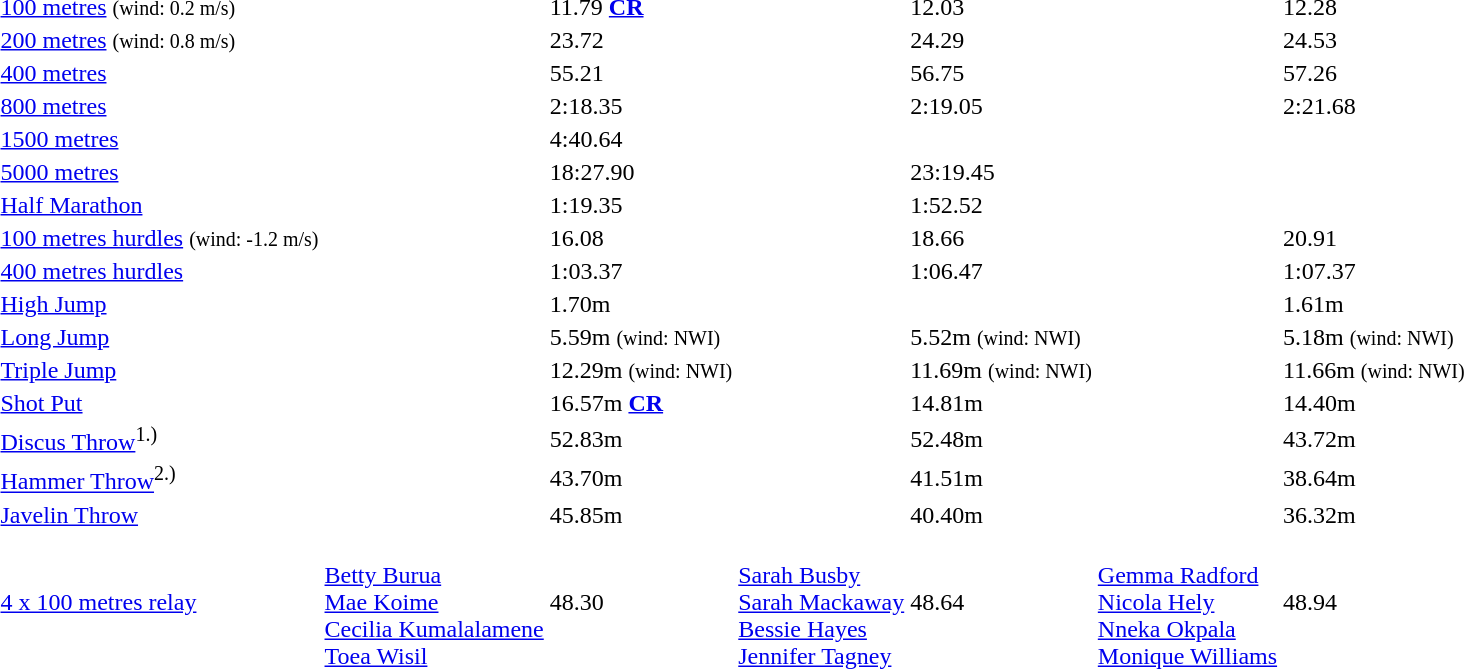<table>
<tr>
<td><a href='#'>100 metres</a> <small>(wind: 0.2 m/s)</small></td>
<td></td>
<td>11.79  <strong><a href='#'>CR</a></strong></td>
<td></td>
<td>12.03</td>
<td></td>
<td>12.28</td>
</tr>
<tr>
<td><a href='#'>200 metres</a> <small>(wind: 0.8 m/s)</small></td>
<td></td>
<td>23.72</td>
<td></td>
<td>24.29</td>
<td></td>
<td>24.53</td>
</tr>
<tr>
<td><a href='#'>400 metres</a></td>
<td></td>
<td>55.21</td>
<td></td>
<td>56.75</td>
<td></td>
<td>57.26</td>
</tr>
<tr>
<td><a href='#'>800 metres</a></td>
<td></td>
<td>2:18.35</td>
<td></td>
<td>2:19.05</td>
<td></td>
<td>2:21.68</td>
</tr>
<tr>
<td><a href='#'>1500 metres</a></td>
<td></td>
<td>4:40.64</td>
<td></td>
<td></td>
<td></td>
<td></td>
</tr>
<tr>
<td><a href='#'>5000 metres</a></td>
<td></td>
<td>18:27.90</td>
<td></td>
<td>23:19.45</td>
<td></td>
<td></td>
</tr>
<tr>
<td><a href='#'>Half Marathon</a></td>
<td></td>
<td>1:19.35</td>
<td></td>
<td>1:52.52</td>
<td></td>
<td></td>
</tr>
<tr>
<td><a href='#'>100 metres hurdles</a> <small>(wind: -1.2 m/s)</small></td>
<td></td>
<td>16.08</td>
<td></td>
<td>18.66</td>
<td></td>
<td>20.91</td>
</tr>
<tr>
<td><a href='#'>400 metres hurdles</a></td>
<td></td>
<td>1:03.37</td>
<td></td>
<td>1:06.47</td>
<td></td>
<td>1:07.37</td>
</tr>
<tr>
<td><a href='#'>High Jump</a></td>
<td> <br> </td>
<td>1.70m</td>
<td></td>
<td></td>
<td></td>
<td>1.61m</td>
</tr>
<tr>
<td><a href='#'>Long Jump</a></td>
<td></td>
<td>5.59m <small>(wind: NWI)</small></td>
<td></td>
<td>5.52m <small>(wind: NWI)</small></td>
<td></td>
<td>5.18m <small>(wind: NWI)</small></td>
</tr>
<tr>
<td><a href='#'>Triple Jump</a></td>
<td></td>
<td>12.29m <small>(wind: NWI)</small></td>
<td></td>
<td>11.69m  <small>(wind: NWI)</small></td>
<td></td>
<td>11.66m <small>(wind: NWI)</small></td>
</tr>
<tr>
<td><a href='#'>Shot Put</a></td>
<td></td>
<td>16.57m <strong><a href='#'>CR</a></strong></td>
<td></td>
<td>14.81m</td>
<td></td>
<td>14.40m</td>
</tr>
<tr>
<td><a href='#'>Discus Throw</a><sup>1.)</sup></td>
<td></td>
<td>52.83m</td>
<td></td>
<td>52.48m</td>
<td></td>
<td>43.72m</td>
</tr>
<tr>
<td><a href='#'>Hammer Throw</a><sup>2.)</sup></td>
<td></td>
<td>43.70m</td>
<td></td>
<td>41.51m</td>
<td></td>
<td>38.64m</td>
</tr>
<tr>
<td><a href='#'>Javelin Throw</a></td>
<td></td>
<td>45.85m</td>
<td></td>
<td>40.40m</td>
<td></td>
<td>36.32m</td>
</tr>
<tr>
<td><a href='#'>4 x 100 metres relay</a></td>
<td> <br> <a href='#'>Betty Burua</a> <br> <a href='#'>Mae Koime</a> <br> <a href='#'>Cecilia Kumalalamene</a> <br> <a href='#'>Toea Wisil</a></td>
<td>48.30</td>
<td> <br> <a href='#'>Sarah Busby</a> <br> <a href='#'>Sarah Mackaway</a> <br> <a href='#'>Bessie Hayes</a> <br> <a href='#'>Jennifer Tagney</a></td>
<td>48.64</td>
<td> <br> <a href='#'>Gemma Radford</a> <br> <a href='#'>Nicola Hely</a> <br> <a href='#'>Nneka Okpala</a> <br> <a href='#'>Monique Williams</a></td>
<td>48.94</td>
</tr>
</table>
